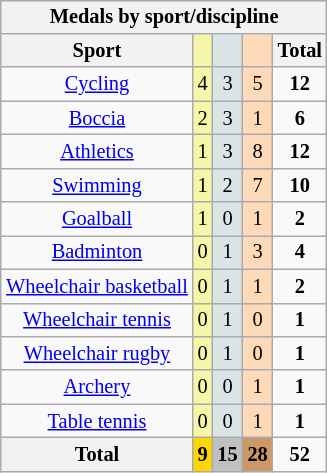<table class="wikitable" style=font-size:85%;float:right;text-align:center>
<tr>
<th colspan=5>Medals by sport/discipline</th>
</tr>
<tr>
<th>Sport</th>
<td bgcolor=F7F6A8></td>
<td bgcolor=DCE5E5></td>
<td bgcolor=FFDAB9></td>
<th>Total</th>
</tr>
<tr align=center>
<td><a href='#'>Cycling</a></td>
<td style="background:#F7F6A8;">4</td>
<td style="background:#DCE5E5;">3</td>
<td style="background:#FFDAB9;">5</td>
<td><strong>12</strong></td>
</tr>
<tr align=center>
<td><a href='#'>Boccia</a></td>
<td style="background:#F7F6A8;">2</td>
<td style="background:#DCE5E5;">3</td>
<td style="background:#FFDAB9;">1</td>
<td><strong>6</strong></td>
</tr>
<tr align=center>
<td><a href='#'>Athletics</a></td>
<td style="background:#F7F6A8;">1</td>
<td style="background:#DCE5E5;">3</td>
<td style="background:#FFDAB9;">8</td>
<td><strong>12</strong></td>
</tr>
<tr align=center>
<td><a href='#'>Swimming</a></td>
<td style="background:#F7F6A8;">1</td>
<td style="background:#DCE5E5;">2</td>
<td style="background:#FFDAB9;">7</td>
<td><strong>10</strong></td>
</tr>
<tr align=center>
<td><a href='#'>Goalball</a></td>
<td style="background:#F7F6A8;">1</td>
<td style="background:#DCE5E5;">0</td>
<td style="background:#FFDAB9;">1</td>
<td><strong>2</strong></td>
</tr>
<tr align=center>
<td><a href='#'>Badminton</a></td>
<td style="background:#F7F6A8;">0</td>
<td style="background:#DCE5E5;">1</td>
<td style="background:#FFDAB9;">3</td>
<td><strong>4</strong></td>
</tr>
<tr align=center>
<td nowrap><a href='#'>Wheelchair basketball</a></td>
<td style="background:#F7F6A8;">0</td>
<td style="background:#DCE5E5;">1</td>
<td style="background:#FFDAB9;">1</td>
<td><strong>2</strong></td>
</tr>
<tr align=center>
<td><a href='#'>Wheelchair tennis</a></td>
<td style="background:#F7F6A8;">0</td>
<td style="background:#DCE5E5;">1</td>
<td style="background:#FFDAB9;">0</td>
<td><strong>1</strong></td>
</tr>
<tr align=center>
<td><a href='#'>Wheelchair rugby</a></td>
<td style="background:#F7F6A8;">0</td>
<td style="background:#DCE5E5;">1</td>
<td style="background:#FFDAB9;">0</td>
<td><strong>1</strong></td>
</tr>
<tr align=center>
<td><a href='#'>Archery</a></td>
<td style="background:#F7F6A8;">0</td>
<td style="background:#DCE5E5;">0</td>
<td style="background:#FFDAB9;">1</td>
<td><strong>1</strong></td>
</tr>
<tr align=center>
<td><a href='#'>Table tennis</a></td>
<td style="background:#F7F6A8;">0</td>
<td style="background:#DCE5E5;">0</td>
<td style="background:#FFDAB9;">1</td>
<td><strong>1</strong></td>
</tr>
<tr align=center>
<th><strong>Total</strong></th>
<th style="background:gold;"><strong>9</strong></th>
<th style="background:silver;"><strong>15</strong></th>
<th style="background:#c96;"><strong>28</strong></th>
<td><strong>52</strong></td>
</tr>
</table>
